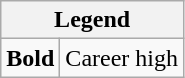<table class="wikitable mw-collapsible mw-collapsed">
<tr>
<th colspan="2">Legend</th>
</tr>
<tr>
<td><strong>Bold</strong></td>
<td>Career high</td>
</tr>
</table>
